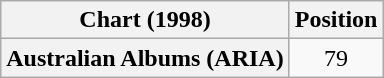<table class="wikitable plainrowheaders" style="text-align:center">
<tr>
<th scope="col">Chart (1998)</th>
<th scope="col">Position</th>
</tr>
<tr>
<th scope="row">Australian Albums (ARIA)</th>
<td>79</td>
</tr>
</table>
